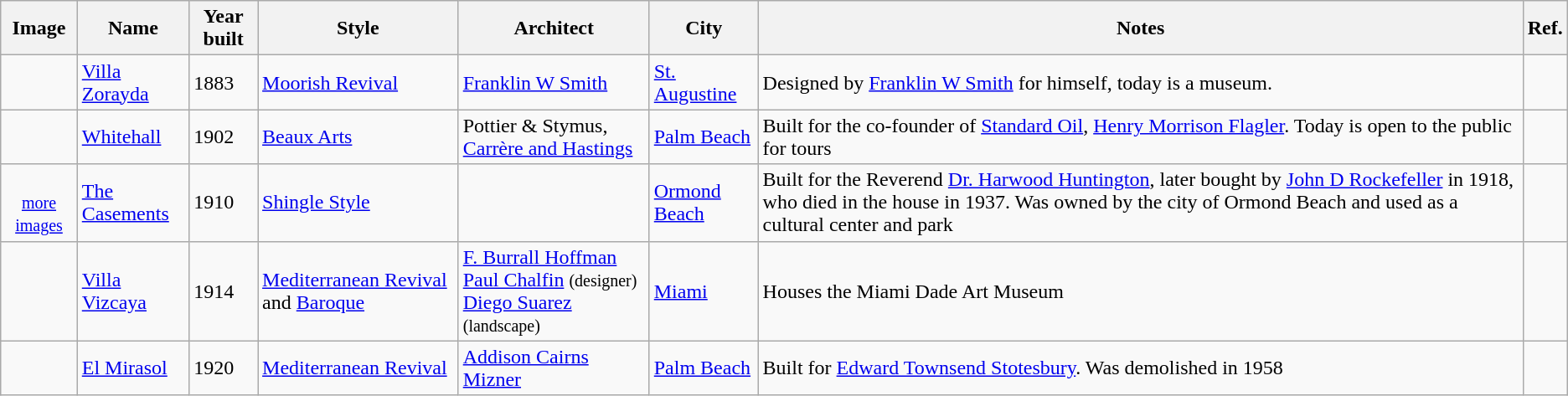<table class="sortable wikitable">
<tr>
<th>Image</th>
<th>Name</th>
<th>Year built</th>
<th>Style</th>
<th>Architect</th>
<th>City</th>
<th>Notes</th>
<th>Ref.</th>
</tr>
<tr>
<td></td>
<td><a href='#'>Villa Zorayda</a></td>
<td>1883</td>
<td><a href='#'>Moorish Revival</a></td>
<td><a href='#'>Franklin W Smith</a></td>
<td><a href='#'>St. Augustine</a></td>
<td>Designed by <a href='#'>Franklin W Smith</a> for himself, today is a museum.</td>
<td></td>
</tr>
<tr>
<td style="text-align:center;"><br><small></small></td>
<td><a href='#'>Whitehall</a></td>
<td>1902</td>
<td><a href='#'>Beaux Arts</a></td>
<td>Pottier & Stymus, <a href='#'>Carrère and Hastings</a></td>
<td><a href='#'>Palm Beach</a></td>
<td>Built for the co-founder of <a href='#'>Standard Oil</a>, <a href='#'>Henry Morrison Flagler</a>. Today is open to the public for tours</td>
<td></td>
</tr>
<tr>
<td style="text-align:center;"><br><small><a href='#'>more images</a></small></td>
<td><a href='#'>The Casements</a></td>
<td>1910</td>
<td><a href='#'>Shingle Style</a></td>
<td></td>
<td><a href='#'>Ormond Beach</a></td>
<td>Built for the Reverend <a href='#'>Dr. Harwood Huntington</a>, later bought by <a href='#'>John D Rockefeller</a> in 1918, who died in the house in 1937. Was owned by the city of Ormond Beach and used as a cultural center and park</td>
<td></td>
</tr>
<tr>
<td style="text-align:center;"><br><small></small></td>
<td><a href='#'>Villa Vizcaya</a></td>
<td>1914</td>
<td><a href='#'>Mediterranean Revival</a> and <a href='#'>Baroque</a></td>
<td><a href='#'>F. Burrall Hoffman</a><br><a href='#'>Paul Chalfin</a> <small>(designer)</small><br><a href='#'>Diego Suarez</a> <small>(landscape)</small></td>
<td><a href='#'>Miami</a></td>
<td>Houses the Miami Dade Art Museum</td>
<td></td>
</tr>
<tr>
<td></td>
<td><a href='#'>El Mirasol</a></td>
<td>1920</td>
<td><a href='#'>Mediterranean Revival</a></td>
<td><a href='#'>Addison Cairns Mizner</a></td>
<td><a href='#'>Palm Beach</a></td>
<td>Built for <a href='#'>Edward Townsend Stotesbury</a>. Was demolished in 1958</td>
<td></td>
</tr>
</table>
